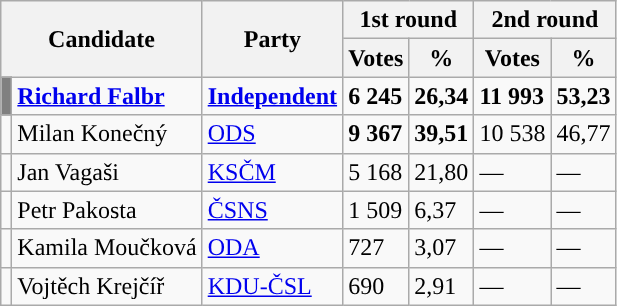<table class="wikitable sortable">
<tr>
<th colspan="2" rowspan="2">Candidate</th>
<th rowspan="2">Party</th>
<th colspan="2">1st round</th>
<th colspan="2">2nd round</th>
</tr>
<tr>
<th>Votes</th>
<th>%</th>
<th>Votes</th>
<th>%</th>
</tr>
<tr>
<td style="background-color:gray;"></td>
<td><strong><a href='#'>Richard Falbr</a></strong></td>
<td><strong><a href='#'>Independent</a></strong></td>
<td><strong>6 245</strong></td>
<td><strong>26,34</strong></td>
<td><strong>11 993</strong></td>
<td><strong>53,23</strong></td>
</tr>
<tr>
<td style="background-color:"></td>
<td>Milan Konečný</td>
<td><a href='#'>ODS</a></td>
<td><strong>9 367</strong></td>
<td><strong>39,51</strong></td>
<td>10 538</td>
<td>46,77</td>
</tr>
<tr>
<td style="background-color:"></td>
<td>Jan Vagaši</td>
<td><a href='#'>KSČM</a></td>
<td>5 168</td>
<td>21,80</td>
<td>—</td>
<td>—</td>
</tr>
<tr>
<td style="background-color:"></td>
<td>Petr Pakosta</td>
<td><a href='#'>ČSNS</a></td>
<td>1 509</td>
<td>6,37</td>
<td>—</td>
<td>—</td>
</tr>
<tr>
<td style="background-color:"></td>
<td>Kamila Moučková</td>
<td><a href='#'>ODA</a></td>
<td>727</td>
<td>3,07</td>
<td>—</td>
<td>—</td>
</tr>
<tr>
<td style="background-color:"></td>
<td>Vojtěch Krejčíř</td>
<td><a href='#'>KDU-ČSL</a></td>
<td>690</td>
<td>2,91</td>
<td>—</td>
<td>—</td>
</tr>
</table>
